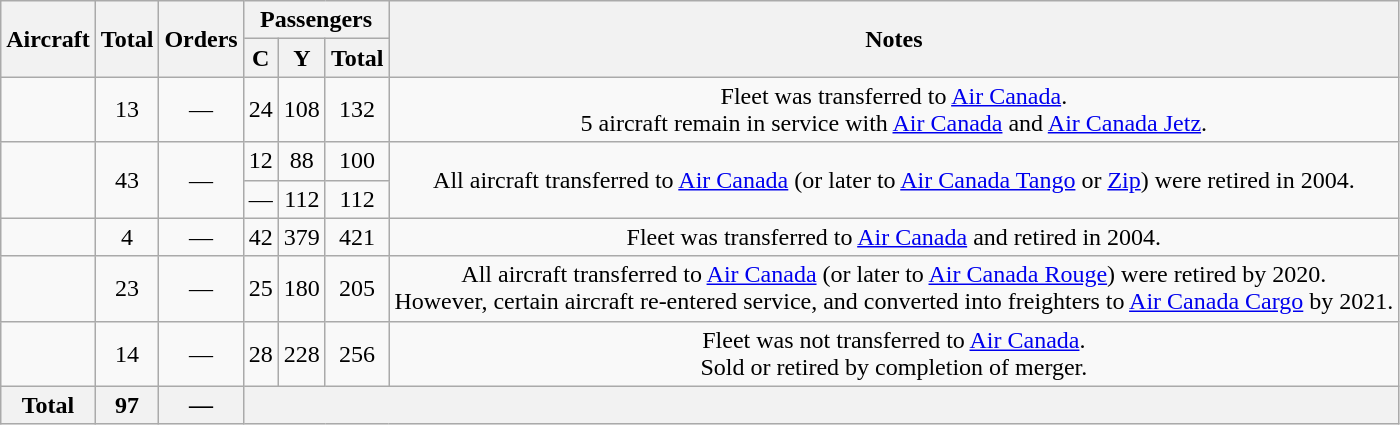<table class="wikitable" style="border-collapse:collapse;text-align:center">
<tr>
<th rowspan="2">Aircraft</th>
<th rowspan="2">Total</th>
<th rowspan="2">Orders</th>
<th colspan="3">Passengers</th>
<th rowspan="2">Notes</th>
</tr>
<tr>
<th><abbr>C</abbr></th>
<th><abbr>Y</abbr></th>
<th>Total</th>
</tr>
<tr>
<td></td>
<td>13</td>
<td>—</td>
<td>24</td>
<td>108</td>
<td>132</td>
<td>Fleet was transferred to <a href='#'>Air Canada</a>.<br>5 aircraft remain in service with <a href='#'>Air Canada</a> and <a href='#'>Air Canada Jetz</a>.</td>
</tr>
<tr>
<td rowspan="2"></td>
<td rowspan="2">43</td>
<td rowspan="2">—</td>
<td>12</td>
<td>88</td>
<td>100</td>
<td rowspan="2">All aircraft transferred to <a href='#'>Air Canada</a> (or later to <a href='#'>Air Canada Tango</a> or <a href='#'>Zip</a>) were retired in 2004.</td>
</tr>
<tr>
<td>—</td>
<td>112</td>
<td>112</td>
</tr>
<tr>
<td></td>
<td>4</td>
<td>—</td>
<td>42</td>
<td>379</td>
<td>421</td>
<td>Fleet was transferred to <a href='#'>Air Canada</a> and retired in 2004.</td>
</tr>
<tr>
<td></td>
<td>23</td>
<td>—</td>
<td>25</td>
<td>180</td>
<td>205</td>
<td>All aircraft transferred to <a href='#'>Air Canada</a> (or later to <a href='#'>Air Canada Rouge</a>) were retired by 2020.<br>However, certain aircraft re-entered service, and converted into freighters to <a href='#'>Air Canada Cargo</a> by 2021.</td>
</tr>
<tr>
<td></td>
<td>14</td>
<td>—</td>
<td>28</td>
<td>228</td>
<td>256</td>
<td>Fleet was not transferred to <a href='#'>Air Canada</a>.<br>Sold or retired by completion of merger.</td>
</tr>
<tr>
<th>Total</th>
<th>97</th>
<th>—</th>
<th colspan="4"></th>
</tr>
</table>
